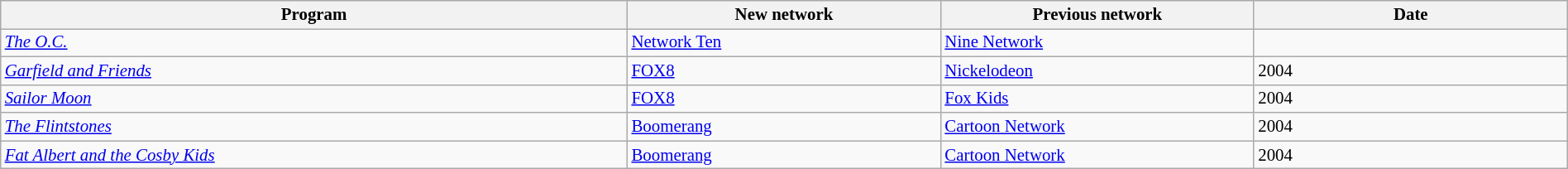<table class="wikitable sortable" width="100%" style="font-size:87%;">
<tr bgcolor="#efefef">
<th width=40%>Program</th>
<th width=20%>New network</th>
<th width=20%>Previous network</th>
<th width=20%>Date</th>
</tr>
<tr>
<td> <em><a href='#'>The O.C.</a></em></td>
<td><a href='#'>Network Ten</a></td>
<td><a href='#'>Nine Network</a></td>
<td></td>
</tr>
<tr>
<td> <em><a href='#'>Garfield and Friends</a></em></td>
<td><a href='#'>FOX8</a></td>
<td><a href='#'>Nickelodeon</a></td>
<td>2004</td>
</tr>
<tr>
<td> <em><a href='#'>Sailor Moon</a></em></td>
<td><a href='#'>FOX8</a></td>
<td><a href='#'>Fox Kids</a></td>
<td>2004</td>
</tr>
<tr>
<td> <em><a href='#'>The Flintstones</a></em></td>
<td><a href='#'>Boomerang</a></td>
<td><a href='#'>Cartoon Network</a></td>
<td>2004</td>
</tr>
<tr>
<td> <em><a href='#'>Fat Albert and the Cosby Kids</a></em></td>
<td><a href='#'>Boomerang</a></td>
<td><a href='#'>Cartoon Network</a></td>
<td>2004</td>
</tr>
</table>
